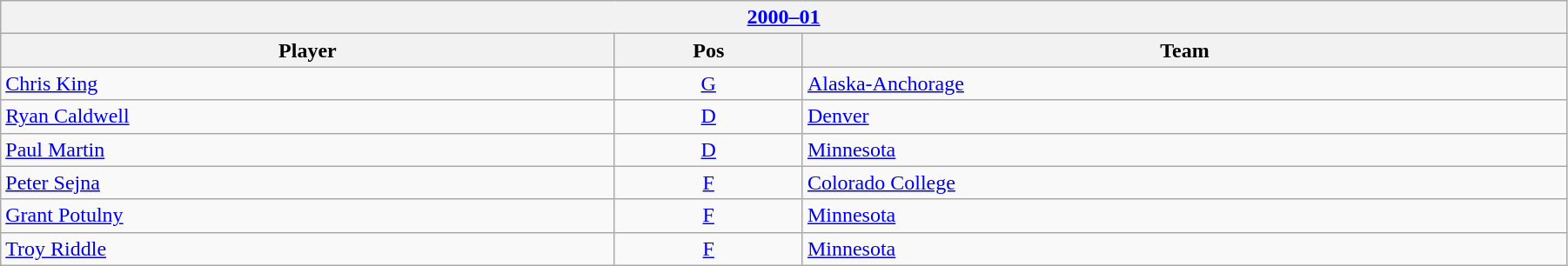<table class="wikitable" width=95%>
<tr>
<th colspan=3><a href='#'>2000–01</a></th>
</tr>
<tr>
<th>Player</th>
<th>Pos</th>
<th>Team</th>
</tr>
<tr>
<td><a href='#'>Chris King</a></td>
<td align=center align=center><a href='#'>G</a></td>
<td><a href='#'>Alaska-Anchorage</a></td>
</tr>
<tr>
<td><a href='#'>Ryan Caldwell</a></td>
<td align=center><a href='#'>D</a></td>
<td><a href='#'>Denver</a></td>
</tr>
<tr>
<td><a href='#'>Paul Martin</a></td>
<td align=center><a href='#'>D</a></td>
<td><a href='#'>Minnesota</a></td>
</tr>
<tr>
<td><a href='#'>Peter Sejna</a></td>
<td align=center><a href='#'>F</a></td>
<td><a href='#'>Colorado College</a></td>
</tr>
<tr>
<td><a href='#'>Grant Potulny</a></td>
<td align=center><a href='#'>F</a></td>
<td><a href='#'>Minnesota</a></td>
</tr>
<tr>
<td><a href='#'>Troy Riddle</a></td>
<td align=center><a href='#'>F</a></td>
<td><a href='#'>Minnesota</a></td>
</tr>
</table>
